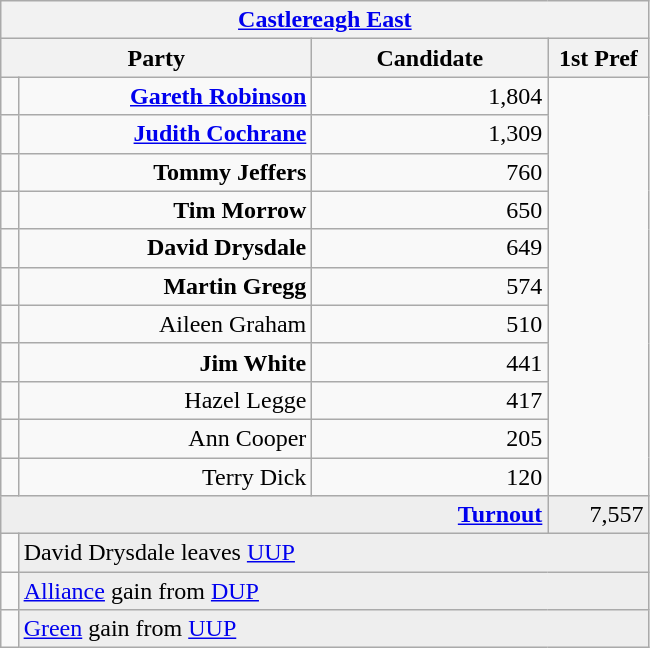<table class="wikitable">
<tr>
<th colspan="4" align="center"><a href='#'>Castlereagh East</a></th>
</tr>
<tr>
<th colspan="2" align="center" width=200>Party</th>
<th width=150>Candidate</th>
<th width=60>1st Pref</th>
</tr>
<tr>
<td></td>
<td align="right"><strong><a href='#'>Gareth Robinson</a></strong></td>
<td align="right">1,804</td>
</tr>
<tr>
<td></td>
<td align="right"><strong><a href='#'>Judith Cochrane</a></strong></td>
<td align="right">1,309</td>
</tr>
<tr>
<td></td>
<td align="right"><strong>Tommy Jeffers</strong></td>
<td align="right">760</td>
</tr>
<tr>
<td></td>
<td align="right"><strong>Tim Morrow</strong></td>
<td align="right">650</td>
</tr>
<tr>
<td></td>
<td align="right"><strong>David Drysdale</strong></td>
<td align="right">649</td>
</tr>
<tr>
<td></td>
<td align="right"><strong>Martin Gregg</strong></td>
<td align="right">574</td>
</tr>
<tr>
<td></td>
<td align="right">Aileen Graham</td>
<td align="right">510</td>
</tr>
<tr>
<td></td>
<td align="right"><strong>Jim White</strong></td>
<td align="right">441</td>
</tr>
<tr>
<td></td>
<td align="right">Hazel Legge</td>
<td align="right">417</td>
</tr>
<tr>
<td></td>
<td align="right">Ann Cooper</td>
<td align="right">205</td>
</tr>
<tr>
<td></td>
<td align="right">Terry Dick</td>
<td align="right">120</td>
</tr>
<tr bgcolor="EEEEEE">
<td colspan=3 align="right"><strong><a href='#'>Turnout</a></strong></td>
<td align="right">7,557</td>
</tr>
<tr>
<td bgcolor=></td>
<td colspan=3 bgcolor="EEEEEE">David Drysdale leaves <a href='#'>UUP</a></td>
</tr>
<tr>
<td bgcolor=></td>
<td colspan=3 bgcolor="EEEEEE"><a href='#'>Alliance</a> gain from <a href='#'>DUP</a></td>
</tr>
<tr>
<td bgcolor=></td>
<td colspan=3 bgcolor="EEEEEE"><a href='#'>Green</a> gain from <a href='#'>UUP</a></td>
</tr>
</table>
